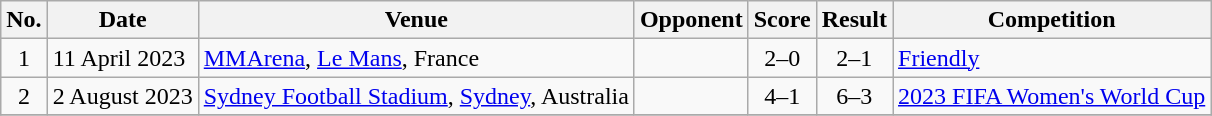<table class="wikitable sortable">
<tr>
<th scope="col">No.</th>
<th scope="col">Date</th>
<th scope="col">Venue</th>
<th scope="col">Opponent</th>
<th scope="col">Score</th>
<th scope="col">Result</th>
<th scope="col">Competition</th>
</tr>
<tr>
<td align="center">1</td>
<td>11 April 2023</td>
<td><a href='#'>MMArena</a>, <a href='#'>Le Mans</a>, France</td>
<td></td>
<td align="center">2–0</td>
<td align="center">2–1</td>
<td><a href='#'>Friendly</a></td>
</tr>
<tr>
<td align="center">2</td>
<td>2 August 2023</td>
<td><a href='#'>Sydney Football Stadium</a>, <a href='#'>Sydney</a>, Australia</td>
<td></td>
<td align="center">4–1</td>
<td align="center">6–3</td>
<td><a href='#'>2023 FIFA Women's World Cup</a></td>
</tr>
<tr>
</tr>
</table>
